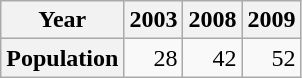<table class="wikitable" style="text-align:right">
<tr>
<th>Year</th>
<th>2003</th>
<th>2008</th>
<th>2009</th>
</tr>
<tr>
<th>Population</th>
<td>28</td>
<td>42</td>
<td>52</td>
</tr>
</table>
